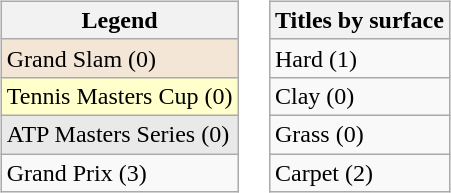<table>
<tr>
<td><br><table class="wikitable">
<tr>
<th>Legend</th>
</tr>
<tr bgcolor="#f3e6d7">
<td>Grand Slam (0)</td>
</tr>
<tr bgcolor="ffffcc">
<td>Tennis Masters Cup (0)</td>
</tr>
<tr bgcolor="#e9e9e9">
<td>ATP Masters Series (0)</td>
</tr>
<tr>
<td>Grand Prix (3)</td>
</tr>
</table>
</td>
<td><br><table class="wikitable">
<tr>
<th>Titles by surface</th>
</tr>
<tr>
<td>Hard (1)</td>
</tr>
<tr>
<td>Clay (0)</td>
</tr>
<tr>
<td>Grass (0)</td>
</tr>
<tr>
<td>Carpet (2)</td>
</tr>
</table>
</td>
</tr>
</table>
